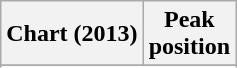<table class="wikitable sortable plainrowheaders" style="text-align:center">
<tr>
<th scope="col">Chart (2013)</th>
<th scope="col">Peak<br>position</th>
</tr>
<tr>
</tr>
<tr>
</tr>
<tr>
</tr>
<tr>
</tr>
<tr>
</tr>
<tr>
</tr>
</table>
